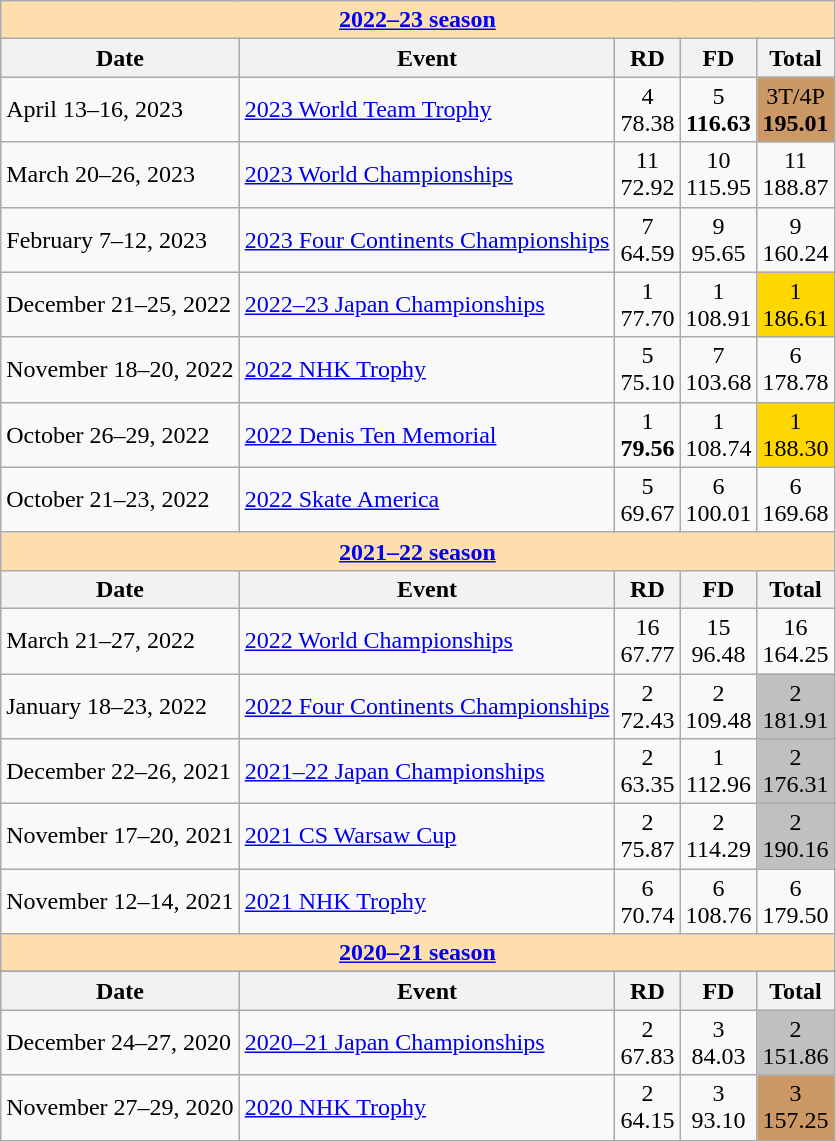<table class="wikitable">
<tr>
<th colspan="5" style="background-color: #ffdead; " align="center"><a href='#'><strong>2022–23 season</strong></a></th>
</tr>
<tr>
<th>Date</th>
<th>Event</th>
<th>RD</th>
<th>FD</th>
<th>Total</th>
</tr>
<tr>
<td>April 13–16, 2023</td>
<td><a href='#'>2023 World Team Trophy</a></td>
<td align=center>4 <br> 78.38</td>
<td align=center>5 <br> <strong>116.63</strong></td>
<td align=center bgcolor=cc9966>3T/4P<br> <strong>195.01</strong></td>
</tr>
<tr>
<td>March 20–26, 2023</td>
<td><a href='#'>2023 World Championships</a></td>
<td align=center>11 <br> 72.92</td>
<td align=center>10 <br> 115.95</td>
<td align=center>11 <br> 188.87</td>
</tr>
<tr>
<td>February 7–12, 2023</td>
<td><a href='#'>2023 Four Continents Championships</a></td>
<td align=center>7 <br> 64.59</td>
<td align=center>9 <br> 95.65</td>
<td align=center>9 <br> 160.24</td>
</tr>
<tr>
<td>December 21–25, 2022</td>
<td><a href='#'>2022–23 Japan Championships</a></td>
<td align=center>1 <br> 77.70</td>
<td align=center>1 <br> 108.91</td>
<td align=center bgcolor=gold>1 <br> 186.61</td>
</tr>
<tr>
<td>November 18–20, 2022</td>
<td><a href='#'>2022 NHK Trophy</a></td>
<td align=center>5 <br> 75.10</td>
<td align=center>7 <br> 103.68</td>
<td align=center>6 <br> 178.78</td>
</tr>
<tr>
<td>October 26–29, 2022</td>
<td><a href='#'>2022 Denis Ten Memorial</a></td>
<td align=center>1 <br> <strong>79.56</strong></td>
<td align=center>1 <br>108.74</td>
<td align=center bgcolor=gold>1 <br>188.30</td>
</tr>
<tr>
<td>October 21–23, 2022</td>
<td><a href='#'>2022 Skate America</a></td>
<td align=center>5 <br> 69.67</td>
<td align=center>6 <br> 100.01</td>
<td align=center>6 <br> 169.68</td>
</tr>
<tr>
<th colspan="5" style="background-color: #ffdead; " align="center"><a href='#'><strong>2021–22 season</strong></a></th>
</tr>
<tr>
<th>Date</th>
<th>Event</th>
<th>RD</th>
<th>FD</th>
<th>Total</th>
</tr>
<tr>
<td>March 21–27, 2022</td>
<td><a href='#'>2022 World Championships</a></td>
<td align=center>16 <br> 67.77</td>
<td align=center>15 <br> 96.48</td>
<td align=center>16 <br> 164.25</td>
</tr>
<tr>
<td>January 18–23, 2022</td>
<td><a href='#'>2022 Four Continents Championships</a></td>
<td align=center>2 <br> 72.43</td>
<td align=center>2 <br> 109.48</td>
<td align=center bgcolor=silver>2 <br> 181.91</td>
</tr>
<tr>
<td>December 22–26, 2021</td>
<td><a href='#'>2021–22 Japan Championships</a></td>
<td align=center>2 <br> 63.35</td>
<td align=center>1 <br> 112.96</td>
<td align=center bgcolor=silver>2 <br> 176.31</td>
</tr>
<tr>
<td>November 17–20, 2021</td>
<td><a href='#'>2021 CS Warsaw Cup</a></td>
<td align=center>2 <br> 75.87</td>
<td align=center>2 <br> 114.29</td>
<td align=center bgcolor=silver>2 <br> 190.16</td>
</tr>
<tr>
<td>November 12–14, 2021</td>
<td><a href='#'>2021 NHK Trophy</a></td>
<td align=center>6 <br> 70.74</td>
<td align=center>6 <br> 108.76</td>
<td align=center>6 <br> 179.50</td>
</tr>
<tr>
<th colspan="5" style="background-color: #ffdead; " align="center"><a href='#'><strong>2020–21 season</strong></a></th>
</tr>
<tr>
</tr>
<tr>
<th>Date</th>
<th>Event</th>
<th>RD</th>
<th>FD</th>
<th>Total</th>
</tr>
<tr>
<td>December 24–27, 2020</td>
<td><a href='#'>2020–21 Japan Championships</a></td>
<td align=center>2 <br> 67.83</td>
<td align=center>3 <br> 84.03</td>
<td align=center bgcolor=silver>2 <br> 151.86</td>
</tr>
<tr>
<td>November 27–29, 2020</td>
<td><a href='#'>2020 NHK Trophy</a></td>
<td align=center>2 <br> 64.15</td>
<td align=center>3 <br> 93.10</td>
<td align=center bgcolor=cc9966>3 <br> 157.25</td>
</tr>
<tr>
</tr>
</table>
